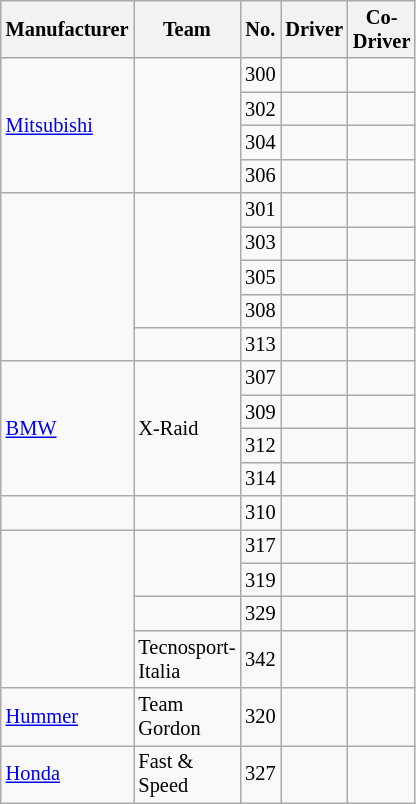<table class="wikitable" style="font-size:85%; ; width:15%">
<tr>
<th>Manufacturer</th>
<th>Team</th>
<th>No.</th>
<th>Driver</th>
<th>Co-Driver</th>
</tr>
<tr>
<td rowspan=4> <a href='#'>Mitsubishi</a></td>
<td rowspan=4></td>
<td>300</td>
<td></td>
<td></td>
</tr>
<tr>
<td>302</td>
<td></td>
<td></td>
</tr>
<tr>
<td>304</td>
<td></td>
<td></td>
</tr>
<tr>
<td>306</td>
<td></td>
<td></td>
</tr>
<tr>
<td rowspan=5></td>
<td rowspan=4></td>
<td>301</td>
<td></td>
<td></td>
</tr>
<tr>
<td>303</td>
<td></td>
<td></td>
</tr>
<tr>
<td>305</td>
<td></td>
<td></td>
</tr>
<tr>
<td>308</td>
<td></td>
<td></td>
</tr>
<tr>
<td></td>
<td>313</td>
<td></td>
<td></td>
</tr>
<tr>
<td rowspan=4> <a href='#'>BMW</a></td>
<td rowspan=4>X-Raid</td>
<td>307</td>
<td></td>
<td></td>
</tr>
<tr>
<td>309</td>
<td></td>
<td></td>
</tr>
<tr>
<td>312</td>
<td></td>
<td></td>
</tr>
<tr>
<td>314</td>
<td></td>
<td></td>
</tr>
<tr>
<td></td>
<td></td>
<td>310</td>
<td></td>
<td></td>
</tr>
<tr>
<td rowspan=4></td>
<td rowspan=2></td>
<td>317</td>
<td></td>
<td></td>
</tr>
<tr>
<td>319</td>
<td></td>
<td></td>
</tr>
<tr>
<td></td>
<td>329</td>
<td></td>
<td></td>
</tr>
<tr>
<td>Tecnosport-Italia</td>
<td>342</td>
<td></td>
<td></td>
</tr>
<tr>
<td rowspan=1> <a href='#'>Hummer</a></td>
<td rowspan=1>Team Gordon</td>
<td>320</td>
<td></td>
<td></td>
</tr>
<tr>
<td rowspan=1> <a href='#'>Honda</a></td>
<td rowspan=1>Fast & Speed</td>
<td>327</td>
<td></td>
<td></td>
</tr>
</table>
